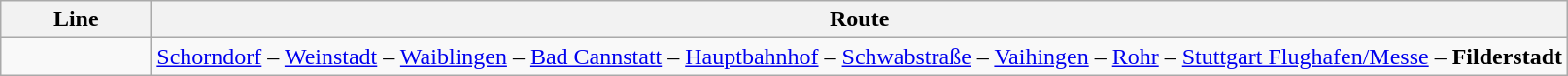<table class="wikitable">
<tr>
<th style="width:6em">Line</th>
<th>Route</th>
</tr>
<tr>
<td align="center"></td>
<td><a href='#'>Schorndorf</a> – <a href='#'>Weinstadt</a> – <a href='#'>Waiblingen</a> – <a href='#'>Bad Cannstatt</a> – <a href='#'>Hauptbahnhof</a> – <a href='#'>Schwabstraße</a> – <a href='#'>Vaihingen</a> – <a href='#'>Rohr</a> – <a href='#'>Stuttgart Flughafen/Messe</a> – <strong>Filderstadt</strong></td>
</tr>
</table>
